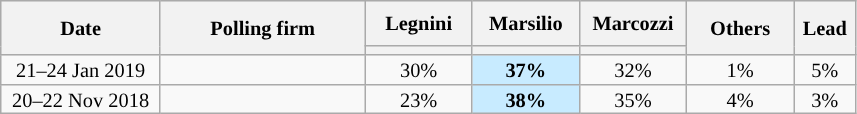<table class=wikitable style="text-align:center;font-size:85%;line-height:13px">
<tr style="height:30px; background-color:#E9E9E9">
<th style="width:100px;" rowspan="2">Date</th>
<th style="width:130px;" rowspan="2">Polling firm</th>
<th style="width:65px;">Legnini</th>
<th style="width:65px;">Marsilio</th>
<th style="width:65px;">Marcozzi</th>
<th style="width:65px;" rowspan="2">Others</th>
<th style="width:35px;" rowspan="2">Lead</th>
</tr>
<tr>
<th style="background:"></th>
<th style="background:"></th>
<th style="background:"></th>
</tr>
<tr>
<td>21–24 Jan 2019</td>
<td></td>
<td>30%</td>
<td style="background:#C8EBFF"><strong>37%</strong></td>
<td>32%</td>
<td>1%</td>
<td style="background:">5%</td>
</tr>
<tr>
<td>20–22 Nov 2018</td>
<td></td>
<td>23%</td>
<td style="background:#C8EBFF"><strong>38%</strong></td>
<td>35%</td>
<td>4%</td>
<td style="background:">3%</td>
</tr>
</table>
